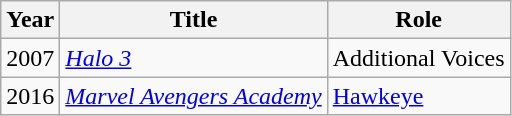<table class="wikitable sortable">
<tr>
<th>Year</th>
<th>Title</th>
<th>Role</th>
</tr>
<tr>
<td>2007</td>
<td><em><a href='#'>Halo 3</a></em></td>
<td>Additional Voices</td>
</tr>
<tr>
<td>2016</td>
<td><em><a href='#'>Marvel Avengers Academy</a></em></td>
<td><a href='#'>Hawkeye</a></td>
</tr>
</table>
